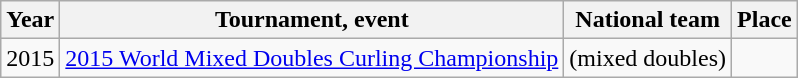<table class="wikitable">
<tr>
<th scope="col">Year</th>
<th scope="col">Tournament, event</th>
<th scope="col">National team</th>
<th scope="col">Place</th>
</tr>
<tr>
<td>2015</td>
<td><a href='#'>2015 World Mixed Doubles Curling Championship</a></td>
<td> (mixed doubles)</td>
<td></td>
</tr>
</table>
